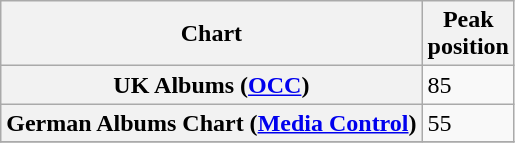<table class="wikitable sortable plainrowheaders">
<tr>
<th scope="col">Chart</th>
<th scope="col">Peak <br>position</th>
</tr>
<tr>
<th scope="row">UK Albums (<a href='#'>OCC</a>)</th>
<td>85</td>
</tr>
<tr>
<th scope="row">German Albums Chart (<a href='#'>Media Control</a>)</th>
<td>55</td>
</tr>
<tr>
</tr>
</table>
